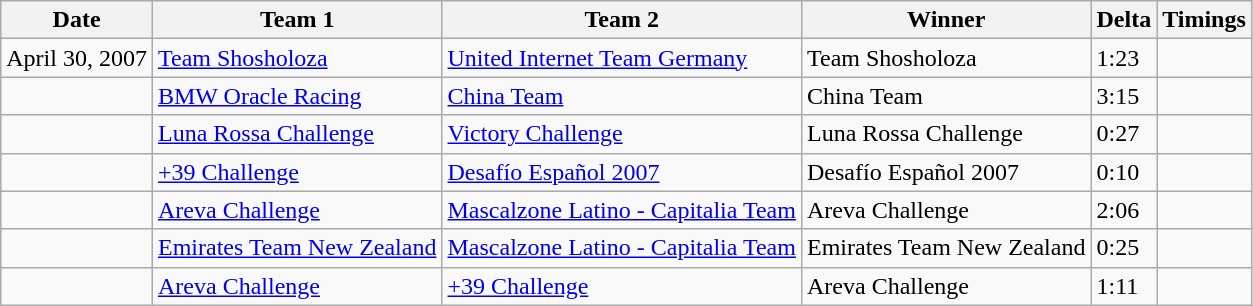<table class="wikitable">
<tr>
<th>Date</th>
<th>Team 1 </th>
<th>Team 2 </th>
<th>Winner</th>
<th>Delta</th>
<th>Timings</th>
</tr>
<tr>
<td>April 30, 2007</td>
<td><a href='#'>Team Shosholoza</a></td>
<td><a href='#'>United Internet Team Germany</a></td>
<td>Team Shosholoza</td>
<td>1:23</td>
<td></td>
</tr>
<tr>
<td></td>
<td><a href='#'>BMW Oracle Racing</a></td>
<td><a href='#'>China Team</a></td>
<td>China Team</td>
<td>3:15</td>
<td></td>
</tr>
<tr>
<td></td>
<td><a href='#'>Luna Rossa Challenge</a></td>
<td><a href='#'>Victory Challenge</a></td>
<td>Luna Rossa Challenge</td>
<td>0:27</td>
<td></td>
</tr>
<tr>
<td></td>
<td><a href='#'>+39 Challenge</a></td>
<td><a href='#'>Desafío Español 2007</a></td>
<td>Desafío Español 2007</td>
<td>0:10</td>
<td></td>
</tr>
<tr>
<td></td>
<td><a href='#'>Areva Challenge</a></td>
<td><a href='#'>Mascalzone Latino - Capitalia Team</a></td>
<td>Areva Challenge</td>
<td>2:06</td>
<td></td>
</tr>
<tr>
<td></td>
<td><a href='#'>Emirates Team New Zealand</a></td>
<td><a href='#'>Mascalzone Latino - Capitalia Team</a></td>
<td>Emirates Team New Zealand</td>
<td>0:25</td>
<td></td>
</tr>
<tr>
<td></td>
<td><a href='#'>Areva Challenge</a></td>
<td><a href='#'>+39 Challenge</a></td>
<td>Areva Challenge</td>
<td>1:11</td>
<td></td>
</tr>
</table>
